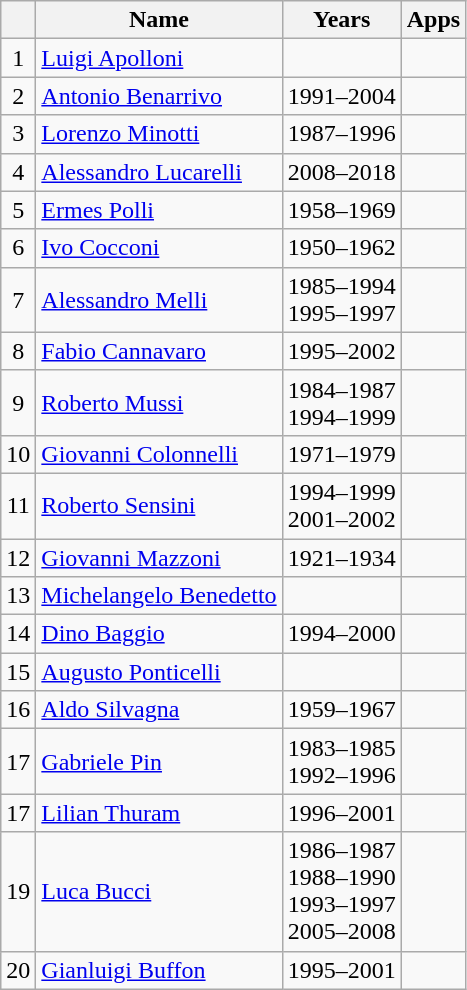<table class="wikitable sortable" style="text-align: center">
<tr>
<th></th>
<th>Name</th>
<th>Years</th>
<th>Apps</th>
</tr>
<tr>
<td>1</td>
<td align="left"> <a href='#'>Luigi Apolloni</a></td>
<td></td>
<td></td>
</tr>
<tr>
<td>2</td>
<td align="left"> <a href='#'>Antonio Benarrivo</a></td>
<td>1991–2004</td>
<td></td>
</tr>
<tr>
<td>3</td>
<td align="left"> <a href='#'>Lorenzo Minotti</a></td>
<td>1987–1996</td>
<td></td>
</tr>
<tr>
<td>4</td>
<td align="left"> <a href='#'>Alessandro Lucarelli</a></td>
<td>2008–2018</td>
<td></td>
</tr>
<tr>
<td>5</td>
<td align="left"> <a href='#'>Ermes Polli</a></td>
<td>1958–1969</td>
<td></td>
</tr>
<tr>
<td>6</td>
<td align="left"> <a href='#'>Ivo Cocconi</a></td>
<td>1950–1962</td>
<td></td>
</tr>
<tr>
<td>7</td>
<td align="left"> <a href='#'>Alessandro Melli</a></td>
<td>1985–1994<br>1995–1997</td>
<td></td>
</tr>
<tr>
<td>8</td>
<td align="left"> <a href='#'>Fabio Cannavaro</a></td>
<td>1995–2002</td>
<td></td>
</tr>
<tr>
<td>9</td>
<td align="left"> <a href='#'>Roberto Mussi</a></td>
<td>1984–1987<br>1994–1999</td>
<td></td>
</tr>
<tr>
<td>10</td>
<td align="left"> <a href='#'>Giovanni Colonnelli</a></td>
<td>1971–1979</td>
<td></td>
</tr>
<tr>
<td>11</td>
<td align="left"> <a href='#'>Roberto Sensini</a></td>
<td>1994–1999<br>2001–2002</td>
<td></td>
</tr>
<tr>
<td>12</td>
<td align="left"> <a href='#'>Giovanni Mazzoni</a></td>
<td>1921–1934</td>
<td></td>
</tr>
<tr>
<td>13</td>
<td align="left"> <a href='#'>Michelangelo Benedetto</a></td>
<td></td>
<td></td>
</tr>
<tr>
<td>14</td>
<td align="left"> <a href='#'>Dino Baggio</a></td>
<td>1994–2000</td>
<td></td>
</tr>
<tr>
<td>15</td>
<td align="left"> <a href='#'>Augusto Ponticelli</a></td>
<td></td>
<td></td>
</tr>
<tr>
<td>16</td>
<td align="left"> <a href='#'>Aldo Silvagna</a></td>
<td>1959–1967</td>
<td></td>
</tr>
<tr>
<td>17</td>
<td align="left"> <a href='#'>Gabriele Pin</a></td>
<td>1983–1985<br>1992–1996</td>
<td></td>
</tr>
<tr>
<td>17</td>
<td align="left"> <a href='#'>Lilian Thuram</a></td>
<td>1996–2001</td>
<td></td>
</tr>
<tr>
<td>19</td>
<td align="left"> <a href='#'>Luca Bucci</a></td>
<td>1986–1987<br>1988–1990<br>1993–1997<br>2005–2008</td>
<td></td>
</tr>
<tr>
<td>20</td>
<td align="left"> <a href='#'>Gianluigi Buffon</a></td>
<td>1995–2001</td>
<td></td>
</tr>
</table>
